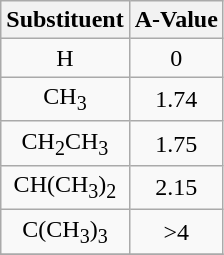<table class="wikitable" style ="text-align:center" style="margin:1em auto;">
<tr>
<th><strong>Substituent</strong></th>
<th><strong>A-Value</strong></th>
</tr>
<tr>
<td>H</td>
<td>0</td>
</tr>
<tr>
<td>CH<sub>3</sub></td>
<td>1.74</td>
</tr>
<tr>
<td>CH<sub>2</sub>CH<sub>3</sub></td>
<td>1.75</td>
</tr>
<tr>
<td>CH(CH<sub>3</sub>)<sub>2</sub></td>
<td>2.15</td>
</tr>
<tr>
<td>C(CH<sub>3</sub>)<sub>3</sub></td>
<td>>4</td>
</tr>
<tr>
</tr>
</table>
